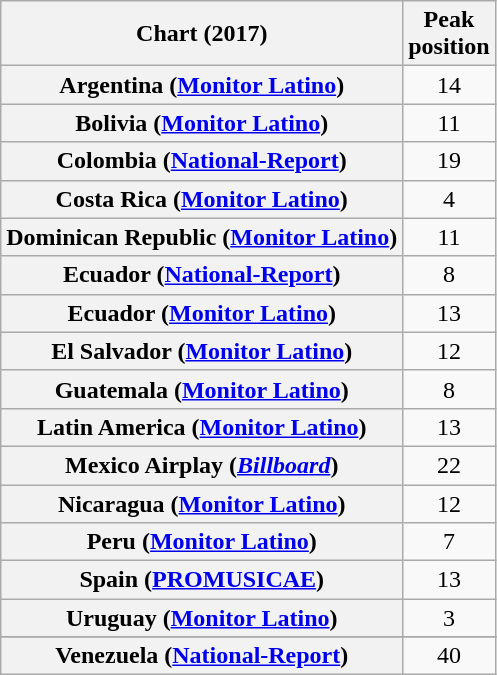<table class="wikitable sortable plainrowheaders" style="text-align:center;">
<tr>
<th scope="col">Chart (2017)</th>
<th scope="col">Peak<br>position</th>
</tr>
<tr>
<th scope="row">Argentina (<a href='#'>Monitor Latino</a>)</th>
<td>14</td>
</tr>
<tr>
<th scope="row">Bolivia (<a href='#'>Monitor Latino</a>)</th>
<td>11</td>
</tr>
<tr>
<th scope="row">Colombia (<a href='#'>National-Report</a>)</th>
<td>19</td>
</tr>
<tr>
<th scope="row">Costa Rica (<a href='#'>Monitor Latino</a>)</th>
<td>4</td>
</tr>
<tr>
<th scope="row">Dominican Republic (<a href='#'>Monitor Latino</a>)</th>
<td>11</td>
</tr>
<tr>
<th scope="row">Ecuador (<a href='#'>National-Report</a>)</th>
<td>8</td>
</tr>
<tr>
<th scope="row">Ecuador (<a href='#'>Monitor Latino</a>)</th>
<td>13</td>
</tr>
<tr>
<th scope="row">El Salvador (<a href='#'>Monitor Latino</a>)</th>
<td>12</td>
</tr>
<tr>
<th scope="row">Guatemala (<a href='#'>Monitor Latino</a>)</th>
<td>8</td>
</tr>
<tr>
<th scope="row">Latin America (<a href='#'>Monitor Latino</a>)</th>
<td>13</td>
</tr>
<tr>
<th scope="row">Mexico Airplay (<em><a href='#'>Billboard</a></em>)</th>
<td>22</td>
</tr>
<tr>
<th scope="row">Nicaragua (<a href='#'>Monitor Latino</a>)</th>
<td>12</td>
</tr>
<tr>
<th scope="row">Peru (<a href='#'>Monitor Latino</a>)</th>
<td>7</td>
</tr>
<tr>
<th scope="row">Spain (<a href='#'>PROMUSICAE</a>)</th>
<td>13</td>
</tr>
<tr>
<th scope="row">Uruguay (<a href='#'>Monitor Latino</a>)</th>
<td>3</td>
</tr>
<tr>
</tr>
<tr>
</tr>
<tr>
</tr>
<tr>
<th scope="row">Venezuela (<a href='#'>National-Report</a>)</th>
<td>40</td>
</tr>
</table>
